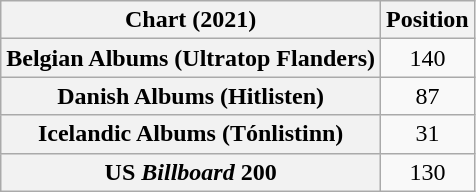<table class="wikitable plainrowheaders sortable" style="text-align:center">
<tr>
<th scope="col">Chart (2021)</th>
<th scope="col">Position</th>
</tr>
<tr>
<th scope="row">Belgian Albums (Ultratop Flanders)</th>
<td>140</td>
</tr>
<tr>
<th scope="row">Danish Albums (Hitlisten)</th>
<td>87</td>
</tr>
<tr>
<th scope="row">Icelandic Albums (Tónlistinn)</th>
<td>31</td>
</tr>
<tr>
<th scope="row">US <em>Billboard</em> 200</th>
<td>130</td>
</tr>
</table>
